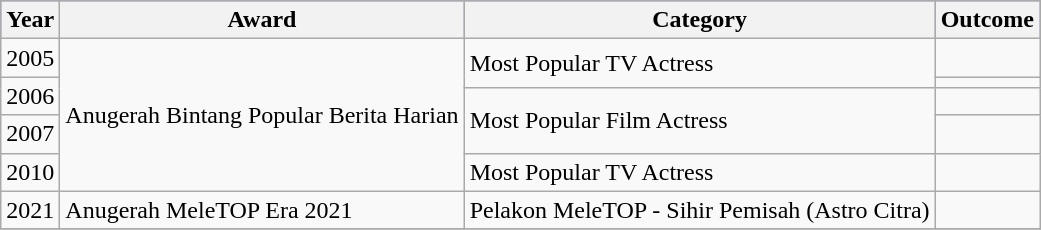<table class="wikitable">
<tr style="background:#96c; text-align:center;">
<th style="text-align:center;">Year</th>
<th>Award</th>
<th>Category</th>
<th>Outcome</th>
</tr>
<tr>
<td>2005</td>
<td rowspan="5">Anugerah Bintang Popular Berita Harian</td>
<td rowspan=2>Most Popular TV Actress</td>
<td></td>
</tr>
<tr>
<td rowspan="2">2006</td>
<td></td>
</tr>
<tr>
<td rowspan=2>Most Popular Film Actress</td>
<td></td>
</tr>
<tr>
<td>2007</td>
<td></td>
</tr>
<tr>
<td>2010</td>
<td>Most Popular TV Actress</td>
<td></td>
</tr>
<tr>
<td>2021</td>
<td>Anugerah MeleTOP Era 2021</td>
<td>Pelakon MeleTOP - Sihir Pemisah (Astro Citra)</td>
<td></td>
</tr>
<tr>
</tr>
</table>
